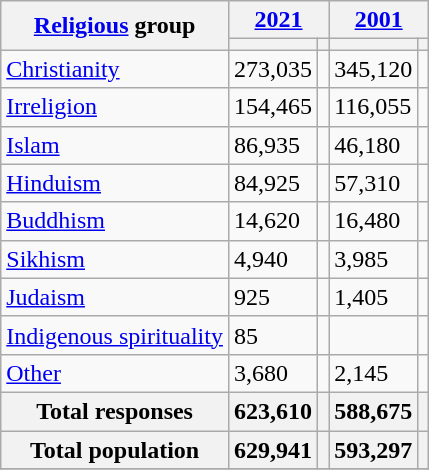<table class="wikitable collapsible sortable">
<tr>
<th rowspan="2"><a href='#'>Religious</a> group</th>
<th colspan="2"><a href='#'>2021</a></th>
<th colspan="2"><a href='#'>2001</a></th>
</tr>
<tr>
<th><a href='#'></a></th>
<th></th>
<th></th>
<th></th>
</tr>
<tr>
<td><a href='#'>Christianity</a> </td>
<td>273,035</td>
<td></td>
<td>345,120</td>
<td></td>
</tr>
<tr>
<td><a href='#'>Irreligion</a></td>
<td>154,465</td>
<td></td>
<td>116,055</td>
<td></td>
</tr>
<tr>
<td><a href='#'>Islam</a> </td>
<td>86,935</td>
<td></td>
<td>46,180</td>
<td></td>
</tr>
<tr>
<td><a href='#'>Hinduism</a> </td>
<td>84,925</td>
<td></td>
<td>57,310</td>
<td></td>
</tr>
<tr>
<td><a href='#'>Buddhism</a> </td>
<td>14,620</td>
<td></td>
<td>16,480</td>
<td></td>
</tr>
<tr>
<td><a href='#'>Sikhism</a> </td>
<td>4,940</td>
<td></td>
<td>3,985</td>
<td></td>
</tr>
<tr>
<td><a href='#'>Judaism</a> </td>
<td>925</td>
<td></td>
<td>1,405</td>
<td></td>
</tr>
<tr>
<td><a href='#'>Indigenous spirituality</a></td>
<td>85</td>
<td></td>
<td></td>
<td></td>
</tr>
<tr>
<td><a href='#'>Other</a></td>
<td>3,680</td>
<td></td>
<td>2,145</td>
<td></td>
</tr>
<tr>
<th>Total responses</th>
<th>623,610</th>
<th></th>
<th>588,675</th>
<th></th>
</tr>
<tr class="sortbottom">
<th>Total population</th>
<th>629,941</th>
<th></th>
<th>593,297</th>
<th></th>
</tr>
<tr class="sortbottom">
</tr>
</table>
